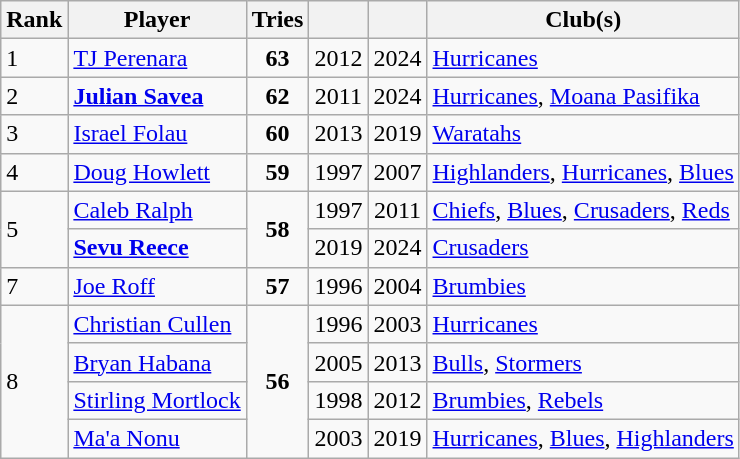<table class="wikitable">
<tr>
<th>Rank</th>
<th>Player</th>
<th>Tries</th>
<th></th>
<th></th>
<th>Club(s)</th>
</tr>
<tr>
<td>1</td>
<td> <a href='#'>TJ Perenara</a></td>
<td align="center"><strong>63</strong></td>
<td align=center>2012</td>
<td align=center>2024</td>
<td><a href='#'>Hurricanes</a></td>
</tr>
<tr>
<td>2</td>
<td> <strong><a href='#'>Julian Savea</a></strong></td>
<td align="center"><strong>62</strong></td>
<td align="center">2011</td>
<td align="center">2024</td>
<td><a href='#'>Hurricanes</a>,  <a href='#'>Moana Pasifika</a></td>
</tr>
<tr>
<td>3</td>
<td> <a href='#'>Israel Folau</a></td>
<td align="center"><strong>60</strong></td>
<td align="center">2013</td>
<td align="center">2019</td>
<td><a href='#'>Waratahs</a></td>
</tr>
<tr>
<td>4</td>
<td> <a href='#'>Doug Howlett</a></td>
<td align=center><strong>59</strong></td>
<td align=center>1997</td>
<td align=center>2007</td>
<td><a href='#'>Highlanders</a>, <a href='#'>Hurricanes</a>, <a href='#'>Blues</a></td>
</tr>
<tr>
<td rowspan=2>5</td>
<td> <a href='#'>Caleb Ralph</a></td>
<td rowspan="2" align=center><strong>58</strong></td>
<td align="center">1997</td>
<td align=center>2011</td>
<td><a href='#'>Chiefs</a>, <a href='#'>Blues</a>, <a href='#'>Crusaders</a>, <a href='#'>Reds</a></td>
</tr>
<tr>
<td> <strong><a href='#'>Sevu Reece</a></strong></td>
<td align="center">2019</td>
<td align=center>2024</td>
<td><a href='#'>Crusaders</a></td>
</tr>
<tr>
<td>7</td>
<td> <a href='#'>Joe Roff</a></td>
<td align=center><strong>57</strong></td>
<td align=center>1996</td>
<td align=center>2004</td>
<td><a href='#'>Brumbies</a></td>
</tr>
<tr>
<td rowspan=4>8</td>
<td> <a href='#'>Christian Cullen</a></td>
<td rowspan="4" align=center><strong>56</strong></td>
<td align=center>1996</td>
<td align=center>2003</td>
<td><a href='#'>Hurricanes</a></td>
</tr>
<tr>
<td> <a href='#'>Bryan Habana</a></td>
<td align=center>2005</td>
<td align=center>2013</td>
<td><a href='#'>Bulls</a>, <a href='#'>Stormers</a></td>
</tr>
<tr>
<td> <a href='#'>Stirling Mortlock</a></td>
<td align=center>1998</td>
<td align=center>2012</td>
<td><a href='#'>Brumbies</a>, <a href='#'>Rebels</a></td>
</tr>
<tr>
<td> <a href='#'>Ma'a Nonu</a></td>
<td align=center>2003</td>
<td align=center>2019</td>
<td><a href='#'>Hurricanes</a>, <a href='#'>Blues</a>, <a href='#'>Highlanders</a></td>
</tr>
</table>
